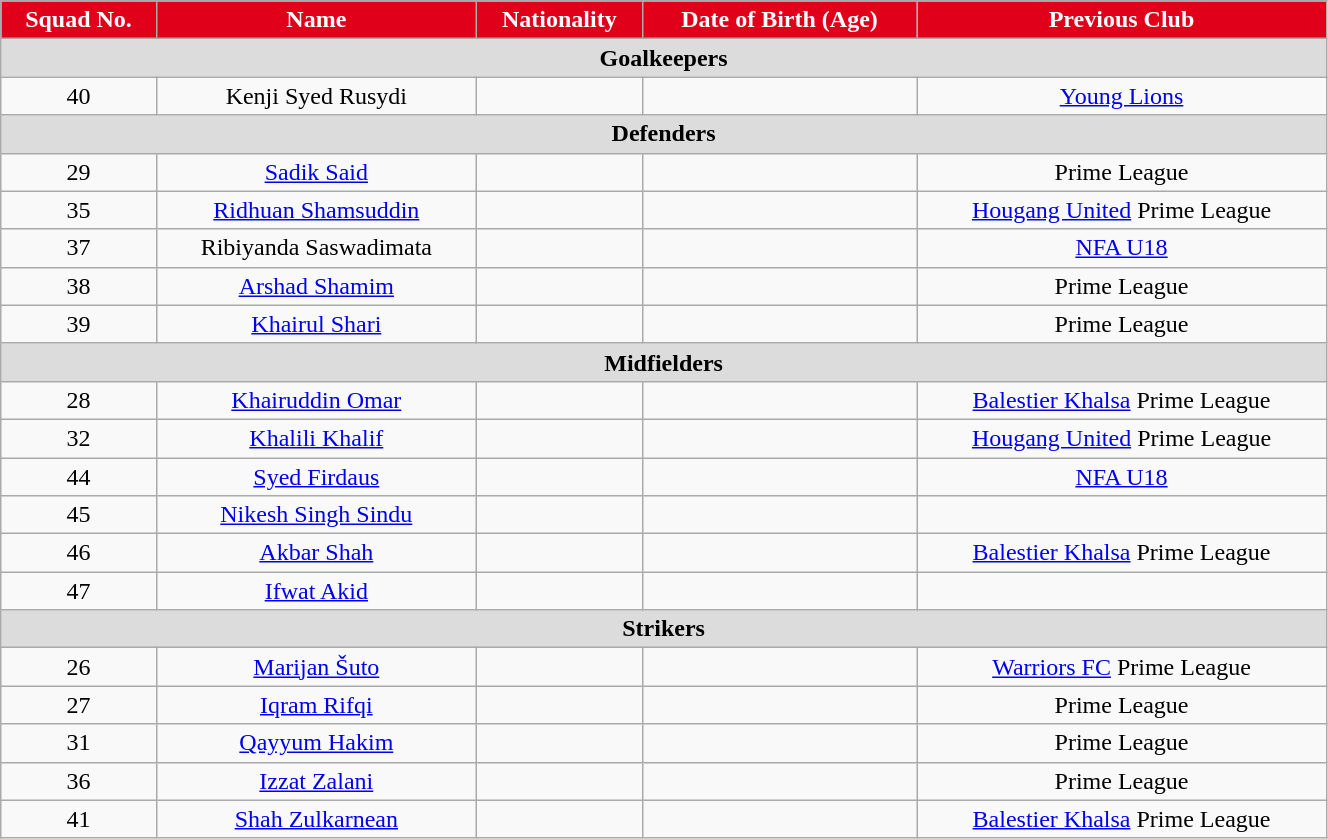<table class="wikitable" style="text-align:center; font-size:100%; width:70%;">
<tr>
<th style="background:#e1001a; color:white; text-align:center;">Squad No.</th>
<th style="background:#e1001a; color:white; text-align:center;">Name</th>
<th style="background:#e1001a; color:white; text-align:center;">Nationality</th>
<th style="background:#e1001a; color:white; text-align:center;">Date of Birth (Age)</th>
<th style="background:#e1001a; color:white; text-align:center;">Previous Club</th>
</tr>
<tr>
<th colspan="6" style="background:#dcdcdc; text-align:center">Goalkeepers</th>
</tr>
<tr>
<td>40</td>
<td>Kenji Syed Rusydi</td>
<td></td>
<td></td>
<td><a href='#'>Young Lions</a></td>
</tr>
<tr>
<th colspan="6" style="background:#dcdcdc; text-align:center">Defenders</th>
</tr>
<tr>
<td>29</td>
<td><a href='#'>Sadik Said</a></td>
<td></td>
<td></td>
<td>Prime League</td>
</tr>
<tr>
<td>35</td>
<td><a href='#'>Ridhuan Shamsuddin</a></td>
<td></td>
<td></td>
<td><a href='#'>Hougang United</a> Prime League</td>
</tr>
<tr>
<td>37</td>
<td>Ribiyanda Saswadimata</td>
<td></td>
<td></td>
<td> <a href='#'>NFA U18</a></td>
</tr>
<tr>
<td>38</td>
<td><a href='#'>Arshad Shamim</a></td>
<td></td>
<td></td>
<td>Prime League</td>
</tr>
<tr>
<td>39</td>
<td><a href='#'>Khairul Shari</a></td>
<td></td>
<td></td>
<td>Prime League</td>
</tr>
<tr>
<th colspan="6" style="background:#dcdcdc; text-align:center">Midfielders</th>
</tr>
<tr>
<td>28</td>
<td><a href='#'>Khairuddin Omar</a></td>
<td></td>
<td></td>
<td> <a href='#'>Balestier Khalsa</a> Prime League</td>
</tr>
<tr>
<td>32</td>
<td><a href='#'>Khalili Khalif</a></td>
<td></td>
<td></td>
<td><a href='#'>Hougang United</a> Prime League</td>
</tr>
<tr>
<td>44</td>
<td><a href='#'>Syed Firdaus</a></td>
<td></td>
<td></td>
<td> <a href='#'>NFA U18</a></td>
</tr>
<tr>
<td>45</td>
<td><a href='#'>Nikesh Singh Sindu</a></td>
<td></td>
<td></td>
<td></td>
</tr>
<tr>
<td>46</td>
<td><a href='#'>Akbar Shah</a></td>
<td></td>
<td></td>
<td> <a href='#'>Balestier Khalsa</a> Prime League</td>
</tr>
<tr>
<td>47</td>
<td><a href='#'>Ifwat Akid</a></td>
<td></td>
<td></td>
<td></td>
</tr>
<tr>
<th colspan="6" style="background:#dcdcdc; text-align:center">Strikers</th>
</tr>
<tr>
<td>26</td>
<td><a href='#'>Marijan Šuto</a></td>
<td></td>
<td></td>
<td> <a href='#'>Warriors FC</a> Prime League</td>
</tr>
<tr>
<td>27</td>
<td><a href='#'>Iqram Rifqi</a></td>
<td></td>
<td></td>
<td>Prime League</td>
</tr>
<tr>
<td>31</td>
<td><a href='#'>Qayyum Hakim</a></td>
<td></td>
<td></td>
<td>Prime League</td>
</tr>
<tr>
<td>36</td>
<td><a href='#'>Izzat Zalani</a></td>
<td></td>
<td></td>
<td>Prime League</td>
</tr>
<tr>
<td>41</td>
<td><a href='#'>Shah Zulkarnean</a></td>
<td></td>
<td></td>
<td><a href='#'>Balestier Khalsa</a> Prime League</td>
</tr>
</table>
